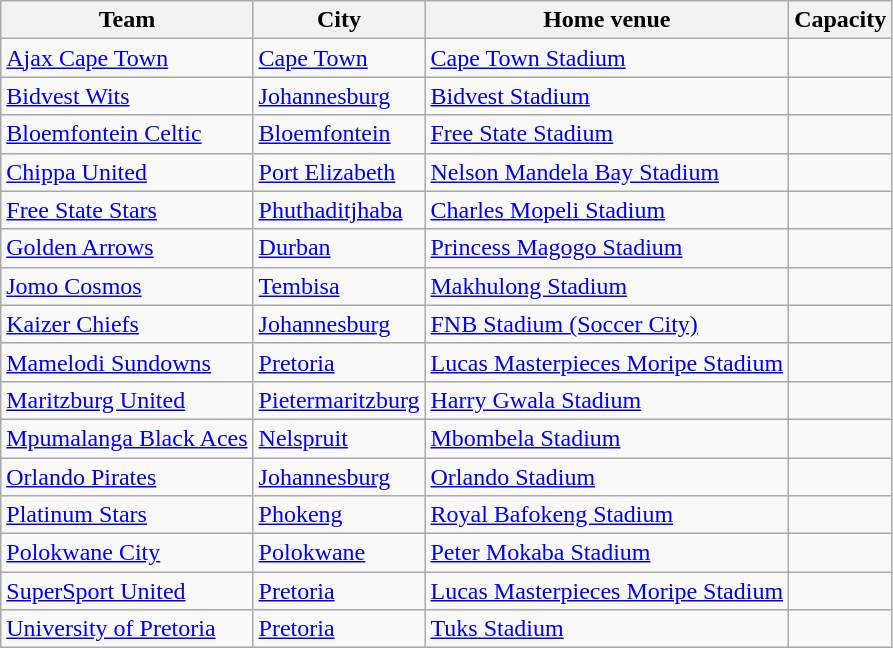<table class="wikitable sortable" style="text-align: left;">
<tr>
<th>Team</th>
<th>City</th>
<th>Home venue</th>
<th>Capacity</th>
</tr>
<tr>
<td><a href='#'>Ajax Cape Town</a></td>
<td><a href='#'>Cape Town</a></td>
<td><a href='#'>Cape Town Stadium</a></td>
<td></td>
</tr>
<tr>
<td><a href='#'>Bidvest Wits</a></td>
<td><a href='#'>Johannesburg</a></td>
<td><a href='#'>Bidvest Stadium</a></td>
<td></td>
</tr>
<tr>
<td><a href='#'>Bloemfontein Celtic</a></td>
<td><a href='#'>Bloemfontein</a></td>
<td><a href='#'>Free State Stadium</a></td>
<td></td>
</tr>
<tr>
<td><a href='#'>Chippa United</a></td>
<td><a href='#'>Port Elizabeth</a></td>
<td><a href='#'>Nelson Mandela Bay Stadium</a></td>
<td></td>
</tr>
<tr>
<td><a href='#'>Free State Stars</a></td>
<td><a href='#'>Phuthaditjhaba</a></td>
<td><a href='#'>Charles Mopeli Stadium</a></td>
<td></td>
</tr>
<tr>
<td><a href='#'>Golden Arrows</a></td>
<td><a href='#'>Durban</a></td>
<td><a href='#'>Princess Magogo Stadium</a></td>
<td></td>
</tr>
<tr>
<td><a href='#'>Jomo Cosmos</a></td>
<td><a href='#'>Tembisa</a></td>
<td><a href='#'>Makhulong Stadium</a></td>
<td></td>
</tr>
<tr>
<td><a href='#'>Kaizer Chiefs</a></td>
<td><a href='#'>Johannesburg</a></td>
<td><a href='#'>FNB Stadium (Soccer City)</a></td>
<td></td>
</tr>
<tr>
<td><a href='#'>Mamelodi Sundowns</a></td>
<td><a href='#'>Pretoria</a></td>
<td><a href='#'>Lucas Masterpieces Moripe Stadium</a></td>
<td></td>
</tr>
<tr>
<td><a href='#'>Maritzburg United</a></td>
<td><a href='#'>Pietermaritzburg</a></td>
<td><a href='#'>Harry Gwala Stadium</a></td>
<td></td>
</tr>
<tr>
<td><a href='#'>Mpumalanga Black Aces</a></td>
<td><a href='#'>Nelspruit</a></td>
<td><a href='#'>Mbombela Stadium</a></td>
<td></td>
</tr>
<tr>
<td><a href='#'>Orlando Pirates</a></td>
<td><a href='#'>Johannesburg</a></td>
<td><a href='#'>Orlando Stadium</a></td>
<td></td>
</tr>
<tr>
<td><a href='#'>Platinum Stars</a></td>
<td><a href='#'>Phokeng</a></td>
<td><a href='#'>Royal Bafokeng Stadium</a></td>
<td></td>
</tr>
<tr>
<td><a href='#'>Polokwane City</a></td>
<td><a href='#'>Polokwane</a></td>
<td><a href='#'>Peter Mokaba Stadium</a></td>
<td></td>
</tr>
<tr>
<td><a href='#'>SuperSport United</a></td>
<td><a href='#'>Pretoria</a></td>
<td><a href='#'>Lucas Masterpieces Moripe Stadium</a></td>
<td></td>
</tr>
<tr>
<td><a href='#'>University of Pretoria</a></td>
<td><a href='#'>Pretoria</a></td>
<td><a href='#'>Tuks Stadium</a></td>
<td></td>
</tr>
</table>
